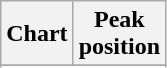<table class="wikitable">
<tr>
<th align="center">Chart</th>
<th align="center">Peak<br>position</th>
</tr>
<tr>
</tr>
<tr>
</tr>
<tr>
</tr>
</table>
